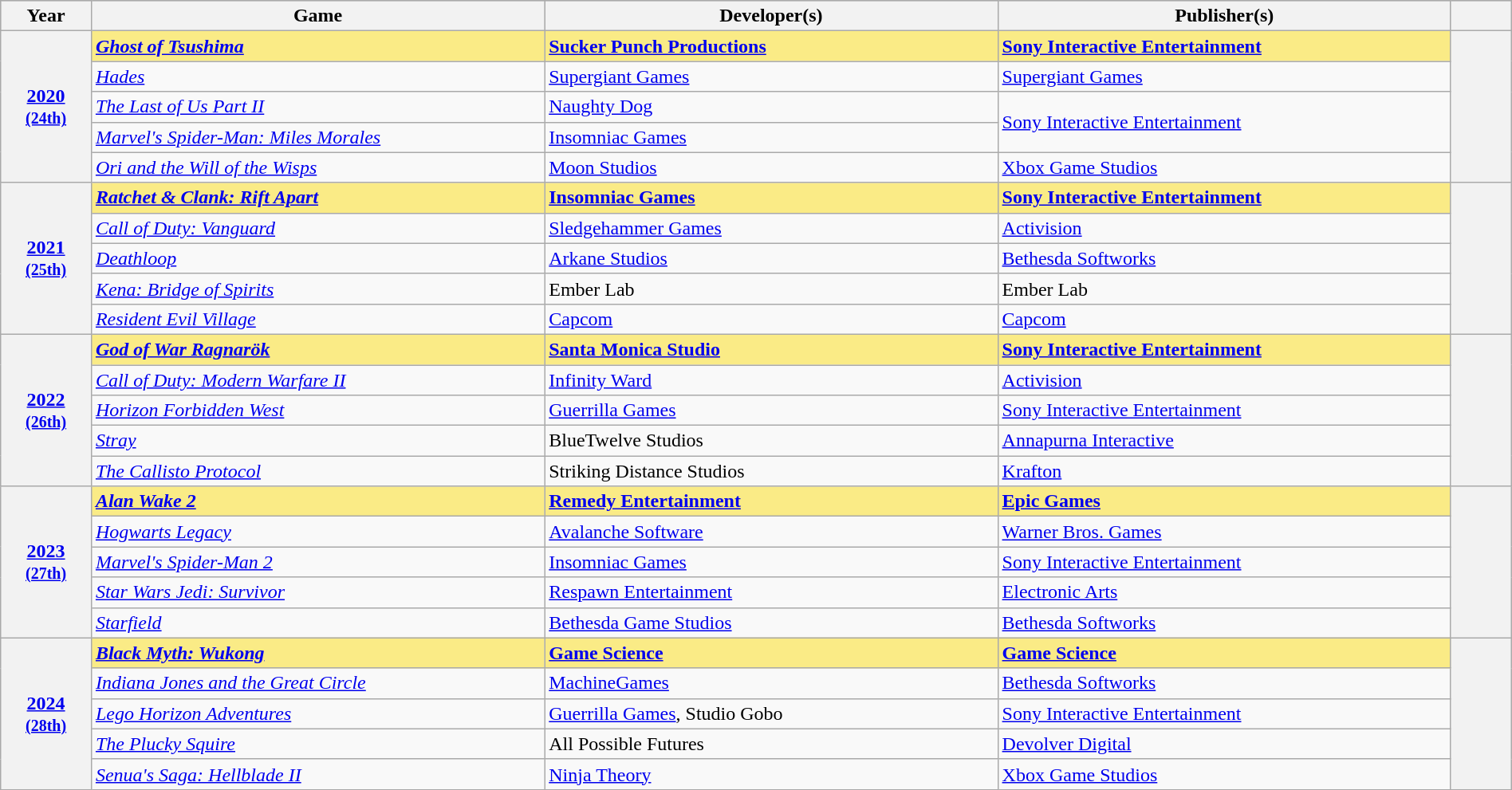<table class="wikitable sortable" style="width:100%;">
<tr style="background:#bebebe">
<th scope="col" style="width:6%;">Year</th>
<th scope="col" style="width:30%;">Game</th>
<th scope="col" style="width:30%;">Developer(s)</th>
<th scope="col" style="width:30%;">Publisher(s)</th>
<th scope="col" style="width:4%;" class="unsortable"></th>
</tr>
<tr>
<th scope="row" rowspan="5" style="text-align:center"><a href='#'>2020</a> <br><small><a href='#'>(24th)</a> </small></th>
<td style="background:#FAEB86"><strong><em><a href='#'>Ghost of Tsushima</a></em></strong></td>
<td style="background:#FAEB86"><strong><a href='#'>Sucker Punch Productions</a></strong></td>
<td style="background:#FAEB86"><strong><a href='#'>Sony Interactive Entertainment</a></strong></td>
<th scope="row" rowspan="5" style="text-align;center;"></th>
</tr>
<tr>
<td><em><a href='#'>Hades</a></em></td>
<td><a href='#'>Supergiant Games</a></td>
<td><a href='#'>Supergiant Games</a></td>
</tr>
<tr>
<td><em><a href='#'>The Last of Us Part II</a></em></td>
<td><a href='#'>Naughty Dog</a></td>
<td rowspan="2"><a href='#'>Sony Interactive Entertainment</a></td>
</tr>
<tr>
<td><em><a href='#'>Marvel's Spider-Man: Miles Morales</a></em></td>
<td><a href='#'>Insomniac Games</a></td>
</tr>
<tr>
<td><em><a href='#'>Ori and the Will of the Wisps</a></em></td>
<td><a href='#'>Moon Studios</a></td>
<td><a href='#'>Xbox Game Studios</a></td>
</tr>
<tr>
<th scope="row" rowspan="5" style="text-align:center"><a href='#'>2021</a> <br><small><a href='#'>(25th)</a> </small></th>
<td style="background:#FAEB86"><strong><em><a href='#'>Ratchet & Clank: Rift Apart</a></em></strong></td>
<td style="background:#FAEB86"><strong><a href='#'>Insomniac Games</a></strong></td>
<td style="background:#FAEB86"><strong><a href='#'>Sony Interactive Entertainment</a></strong></td>
<th scope="row" rowspan="5" style="text-align;center;"></th>
</tr>
<tr>
<td><em><a href='#'>Call of Duty: Vanguard</a></em></td>
<td><a href='#'>Sledgehammer Games</a></td>
<td><a href='#'>Activision</a></td>
</tr>
<tr>
<td><em><a href='#'>Deathloop</a></em></td>
<td><a href='#'>Arkane Studios</a></td>
<td><a href='#'>Bethesda Softworks</a></td>
</tr>
<tr>
<td><em><a href='#'>Kena: Bridge of Spirits</a></em></td>
<td>Ember Lab</td>
<td>Ember Lab</td>
</tr>
<tr>
<td><em><a href='#'>Resident Evil Village</a></em></td>
<td><a href='#'>Capcom</a></td>
<td><a href='#'>Capcom</a></td>
</tr>
<tr>
<th scope="row" rowspan="5" style="text-align:center"><a href='#'>2022</a> <br><small><a href='#'>(26th)</a> </small></th>
<td style="background:#FAEB86"><strong><em><a href='#'>God of War Ragnarök</a></em></strong></td>
<td style="background:#FAEB86"><strong><a href='#'>Santa Monica Studio</a></strong></td>
<td style="background:#FAEB86"><strong><a href='#'>Sony Interactive Entertainment</a></strong></td>
<th scope="row" rowspan="5" style="text-align;center;"></th>
</tr>
<tr>
<td><em><a href='#'>Call of Duty: Modern Warfare II</a></em></td>
<td><a href='#'>Infinity Ward</a></td>
<td><a href='#'>Activision</a></td>
</tr>
<tr>
<td><em><a href='#'>Horizon Forbidden West</a></em></td>
<td><a href='#'>Guerrilla Games</a></td>
<td><a href='#'>Sony Interactive Entertainment</a></td>
</tr>
<tr>
<td><em><a href='#'>Stray</a></em></td>
<td>BlueTwelve Studios</td>
<td><a href='#'>Annapurna Interactive</a></td>
</tr>
<tr>
<td><em><a href='#'>The Callisto Protocol</a></em></td>
<td>Striking Distance Studios</td>
<td><a href='#'>Krafton</a></td>
</tr>
<tr>
<th scope="row" rowspan="5" style="text-align:center"><a href='#'>2023</a> <br><small><a href='#'>(27th)</a> </small></th>
<td style="background:#FAEB86"><strong><em><a href='#'>Alan Wake 2</a></em></strong></td>
<td style="background:#FAEB86"><strong><a href='#'>Remedy Entertainment</a></strong></td>
<td style="background:#FAEB86"><strong><a href='#'>Epic Games</a></strong></td>
<th scope="row" rowspan="5" style="text-align;center;"></th>
</tr>
<tr>
<td><em><a href='#'>Hogwarts Legacy</a></em></td>
<td><a href='#'>Avalanche Software</a></td>
<td><a href='#'>Warner Bros. Games</a></td>
</tr>
<tr>
<td><em><a href='#'>Marvel's Spider-Man 2</a></em></td>
<td><a href='#'>Insomniac Games</a></td>
<td><a href='#'>Sony Interactive Entertainment</a></td>
</tr>
<tr>
<td><em><a href='#'>Star Wars Jedi: Survivor</a></em></td>
<td><a href='#'>Respawn Entertainment</a></td>
<td><a href='#'>Electronic Arts</a></td>
</tr>
<tr>
<td><em><a href='#'>Starfield</a></em></td>
<td><a href='#'>Bethesda Game Studios</a></td>
<td><a href='#'>Bethesda Softworks</a></td>
</tr>
<tr>
<th scope="row" rowspan="5" style="text-align:center"><a href='#'>2024</a> <br><small><a href='#'>(28th)</a> </small></th>
<td style="background:#FAEB86"><strong><em><a href='#'>Black Myth: Wukong</a></em></strong></td>
<td style="background:#FAEB86"><strong><a href='#'>Game Science</a></strong></td>
<td style="background:#FAEB86"><strong><a href='#'>Game Science</a></strong></td>
<th scope="row" rowspan="5" style="text-align;center;"></th>
</tr>
<tr>
<td><em><a href='#'>Indiana Jones and the Great Circle</a></em></td>
<td><a href='#'>MachineGames</a></td>
<td><a href='#'>Bethesda Softworks</a></td>
</tr>
<tr>
<td><em><a href='#'>Lego Horizon Adventures</a></em></td>
<td><a href='#'>Guerrilla Games</a>, Studio Gobo</td>
<td><a href='#'>Sony Interactive Entertainment</a></td>
</tr>
<tr>
<td><em><a href='#'>The Plucky Squire</a></em></td>
<td>All Possible Futures</td>
<td><a href='#'>Devolver Digital</a></td>
</tr>
<tr>
<td><em><a href='#'>Senua's Saga: Hellblade II</a></em></td>
<td><a href='#'>Ninja Theory</a></td>
<td><a href='#'>Xbox Game Studios</a></td>
</tr>
</table>
